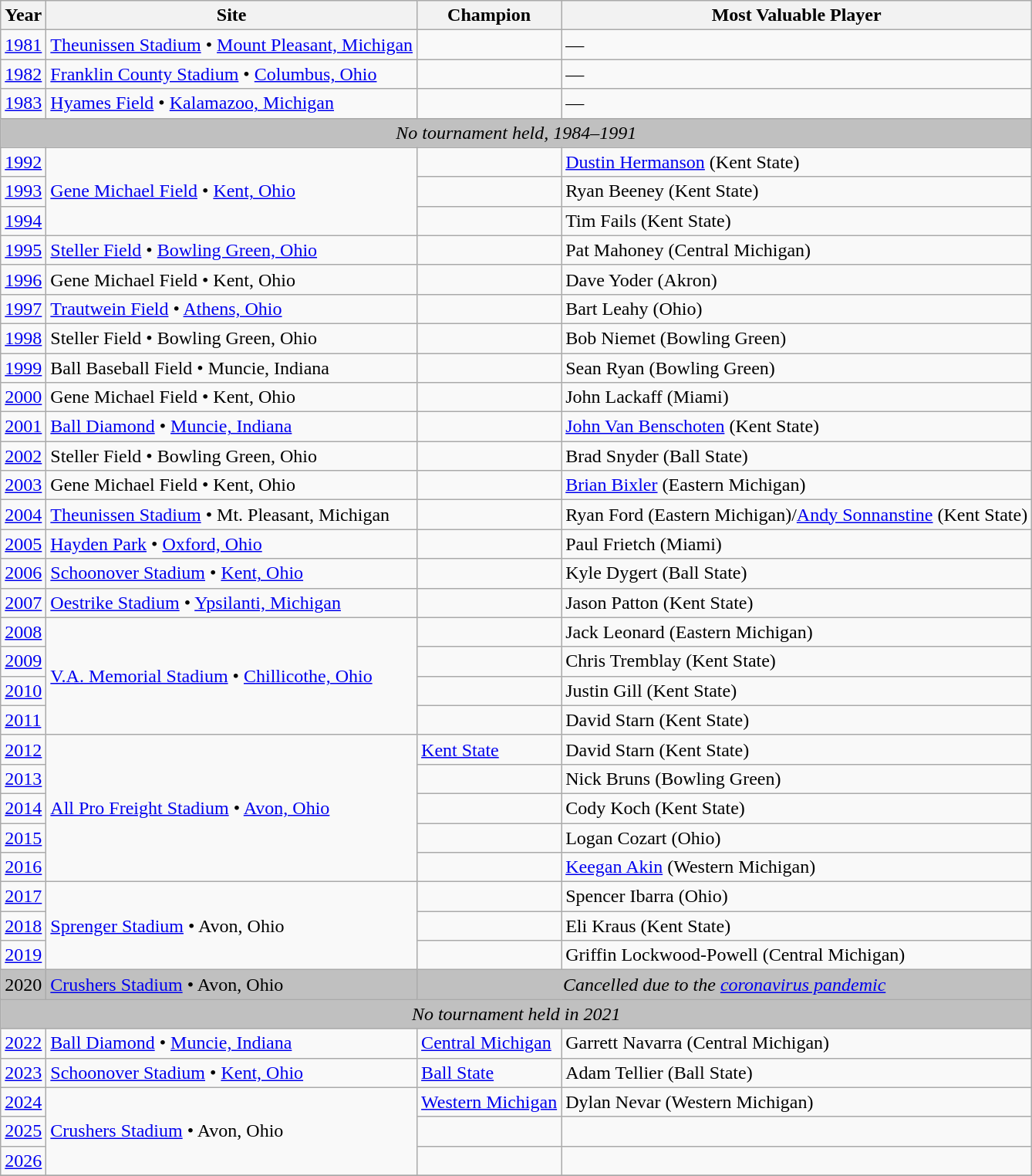<table class="wikitable">
<tr>
<th>Year</th>
<th>Site</th>
<th>Champion</th>
<th>Most Valuable Player</th>
</tr>
<tr>
<td><a href='#'>1981</a></td>
<td><a href='#'>Theunissen Stadium</a> • <a href='#'>Mount Pleasant, Michigan</a></td>
<td></td>
<td>—</td>
</tr>
<tr>
<td><a href='#'>1982</a></td>
<td><a href='#'>Franklin County Stadium</a> • <a href='#'>Columbus, Ohio</a></td>
<td></td>
<td>—</td>
</tr>
<tr>
<td><a href='#'>1983</a></td>
<td><a href='#'>Hyames Field</a> • <a href='#'>Kalamazoo, Michigan</a></td>
<td></td>
<td>—</td>
</tr>
<tr style="background: silver">
<td colspan="4" align=center><em>No tournament held, 1984–1991</em></td>
</tr>
<tr>
<td><a href='#'>1992</a></td>
<td rowspan="3"><a href='#'>Gene Michael Field</a> • <a href='#'>Kent, Ohio</a></td>
<td></td>
<td><a href='#'>Dustin Hermanson</a> (Kent State)</td>
</tr>
<tr>
<td><a href='#'>1993</a></td>
<td></td>
<td>Ryan Beeney (Kent State)</td>
</tr>
<tr>
<td><a href='#'>1994</a></td>
<td></td>
<td>Tim Fails (Kent State)</td>
</tr>
<tr>
<td><a href='#'>1995</a></td>
<td><a href='#'>Steller Field</a> • <a href='#'>Bowling Green, Ohio</a></td>
<td></td>
<td>Pat Mahoney (Central Michigan)</td>
</tr>
<tr>
<td><a href='#'>1996</a></td>
<td>Gene Michael Field • Kent, Ohio</td>
<td></td>
<td>Dave Yoder (Akron)</td>
</tr>
<tr>
<td><a href='#'>1997</a></td>
<td><a href='#'>Trautwein Field</a> • <a href='#'>Athens, Ohio</a></td>
<td></td>
<td>Bart Leahy (Ohio)</td>
</tr>
<tr>
<td><a href='#'>1998</a></td>
<td>Steller Field • Bowling Green, Ohio</td>
<td></td>
<td>Bob Niemet (Bowling Green)</td>
</tr>
<tr>
<td><a href='#'>1999</a></td>
<td>Ball Baseball Field • Muncie, Indiana</td>
<td></td>
<td>Sean Ryan (Bowling Green)</td>
</tr>
<tr>
<td><a href='#'>2000</a></td>
<td>Gene Michael Field • Kent, Ohio</td>
<td></td>
<td>John Lackaff (Miami)</td>
</tr>
<tr>
<td><a href='#'>2001</a></td>
<td><a href='#'>Ball Diamond</a> • <a href='#'>Muncie, Indiana</a></td>
<td></td>
<td><a href='#'>John Van Benschoten</a> (Kent State)</td>
</tr>
<tr>
<td><a href='#'>2002</a></td>
<td>Steller Field • Bowling Green, Ohio</td>
<td></td>
<td>Brad Snyder (Ball State)</td>
</tr>
<tr>
<td><a href='#'>2003</a></td>
<td>Gene Michael Field • Kent, Ohio</td>
<td></td>
<td><a href='#'>Brian Bixler</a> (Eastern Michigan)</td>
</tr>
<tr>
<td><a href='#'>2004</a></td>
<td><a href='#'>Theunissen Stadium</a> • Mt. Pleasant, Michigan</td>
<td></td>
<td>Ryan Ford (Eastern Michigan)/<a href='#'>Andy Sonnanstine</a> (Kent State)</td>
</tr>
<tr>
<td><a href='#'>2005</a></td>
<td><a href='#'>Hayden Park</a> • <a href='#'>Oxford, Ohio</a></td>
<td></td>
<td>Paul Frietch (Miami)</td>
</tr>
<tr>
<td><a href='#'>2006</a></td>
<td><a href='#'>Schoonover Stadium</a> • <a href='#'>Kent, Ohio</a></td>
<td></td>
<td>Kyle Dygert (Ball State)</td>
</tr>
<tr>
<td><a href='#'>2007</a></td>
<td><a href='#'>Oestrike Stadium</a> • <a href='#'>Ypsilanti, Michigan</a></td>
<td></td>
<td>Jason Patton (Kent State)</td>
</tr>
<tr>
<td><a href='#'>2008</a></td>
<td rowspan="4"><a href='#'>V.A. Memorial Stadium</a> • <a href='#'>Chillicothe, Ohio</a></td>
<td></td>
<td>Jack Leonard (Eastern Michigan)</td>
</tr>
<tr>
<td><a href='#'>2009</a></td>
<td></td>
<td>Chris Tremblay (Kent State)</td>
</tr>
<tr>
<td><a href='#'>2010</a></td>
<td></td>
<td>Justin Gill (Kent State)</td>
</tr>
<tr>
<td><a href='#'>2011</a></td>
<td></td>
<td>David Starn (Kent State)</td>
</tr>
<tr>
<td><a href='#'>2012</a></td>
<td rowspan="5"><a href='#'>All Pro Freight Stadium</a> • <a href='#'>Avon, Ohio</a></td>
<td><a href='#'>Kent State</a></td>
<td>David Starn (Kent State)</td>
</tr>
<tr>
<td><a href='#'>2013</a></td>
<td></td>
<td>Nick Bruns (Bowling Green)</td>
</tr>
<tr>
<td><a href='#'>2014</a></td>
<td></td>
<td>Cody Koch (Kent State)</td>
</tr>
<tr>
<td><a href='#'>2015</a></td>
<td></td>
<td>Logan Cozart (Ohio)</td>
</tr>
<tr>
<td><a href='#'>2016</a></td>
<td></td>
<td><a href='#'>Keegan Akin</a> (Western Michigan)</td>
</tr>
<tr>
<td><a href='#'>2017</a></td>
<td rowspan="3"><a href='#'>Sprenger Stadium</a> • Avon, Ohio</td>
<td></td>
<td>Spencer Ibarra (Ohio)</td>
</tr>
<tr>
<td><a href='#'>2018</a></td>
<td></td>
<td>Eli Kraus (Kent State)</td>
</tr>
<tr>
<td><a href='#'>2019</a></td>
<td></td>
<td>Griffin Lockwood-Powell (Central Michigan)</td>
</tr>
<tr style="background: silver">
<td>2020</td>
<td><a href='#'>Crushers Stadium</a> • Avon, Ohio</td>
<td colspan=2 align=center><em>Cancelled due to the <a href='#'>coronavirus pandemic</a></em></td>
</tr>
<tr style="background: silver">
<td colspan="4" align=center><em>No tournament held in 2021</em></td>
</tr>
<tr>
<td><a href='#'>2022</a></td>
<td><a href='#'>Ball Diamond</a> • <a href='#'>Muncie, Indiana</a></td>
<td><a href='#'>Central Michigan</a></td>
<td>Garrett Navarra (Central Michigan)</td>
</tr>
<tr>
<td><a href='#'>2023</a></td>
<td><a href='#'>Schoonover Stadium</a> • <a href='#'>Kent, Ohio</a></td>
<td><a href='#'>Ball State</a></td>
<td>Adam Tellier (Ball State)</td>
</tr>
<tr>
<td><a href='#'>2024</a></td>
<td rowspan="3"><a href='#'>Crushers Stadium</a> • Avon, Ohio</td>
<td><a href='#'>Western Michigan</a></td>
<td>Dylan Nevar (Western Michigan)</td>
</tr>
<tr>
<td><a href='#'>2025</a></td>
<td></td>
<td></td>
</tr>
<tr>
<td><a href='#'>2026</a></td>
<td></td>
<td></td>
</tr>
<tr>
</tr>
</table>
